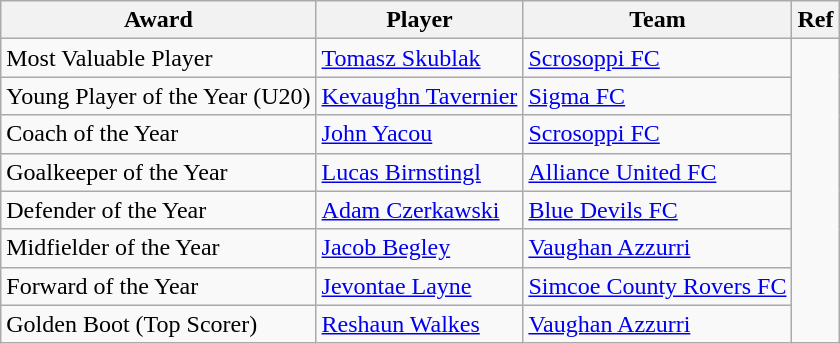<table class="wikitable">
<tr>
<th>Award</th>
<th>Player</th>
<th>Team</th>
<th>Ref</th>
</tr>
<tr>
<td>Most Valuable Player</td>
<td><a href='#'>Tomasz Skublak</a></td>
<td><a href='#'>Scrosoppi FC</a></td>
<td rowspan=8></td>
</tr>
<tr>
<td>Young Player of the Year (U20)</td>
<td><a href='#'>Kevaughn Tavernier</a></td>
<td><a href='#'>Sigma FC</a></td>
</tr>
<tr>
<td>Coach of the Year</td>
<td><a href='#'>John Yacou</a></td>
<td><a href='#'>Scrosoppi FC</a></td>
</tr>
<tr>
<td>Goalkeeper of the Year</td>
<td><a href='#'>Lucas Birnstingl</a></td>
<td><a href='#'>Alliance United FC</a></td>
</tr>
<tr>
<td>Defender of the Year</td>
<td><a href='#'>Adam Czerkawski</a></td>
<td><a href='#'>Blue Devils FC</a></td>
</tr>
<tr>
<td>Midfielder of the Year</td>
<td><a href='#'>Jacob Begley</a></td>
<td><a href='#'>Vaughan Azzurri</a></td>
</tr>
<tr>
<td>Forward of the Year</td>
<td><a href='#'>Jevontae Layne</a></td>
<td><a href='#'>Simcoe County Rovers FC</a></td>
</tr>
<tr>
<td>Golden Boot (Top Scorer)</td>
<td><a href='#'>Reshaun Walkes</a></td>
<td><a href='#'>Vaughan Azzurri</a></td>
</tr>
</table>
